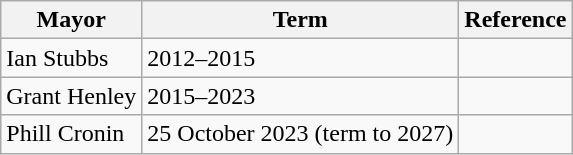<table class="wikitable">
<tr>
<th>Mayor</th>
<th>Term</th>
<th>Reference</th>
</tr>
<tr>
<td>Ian Stubbs</td>
<td>2012–2015</td>
<td></td>
</tr>
<tr>
<td>Grant Henley</td>
<td>2015–2023</td>
<td></td>
</tr>
<tr>
<td>Phill Cronin</td>
<td>25 October 2023 (term to 2027)</td>
<td></td>
</tr>
</table>
